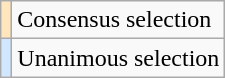<table class="wikitable">
<tr>
<td style="background-color:#FFE6BD" align="center"><sup></sup></td>
<td colspan="5">Consensus selection</td>
</tr>
<tr>
<td style="background-color:#D0E7FF" align="center"><sup></sup></td>
<td colspan="5">Unanimous selection</td>
</tr>
</table>
